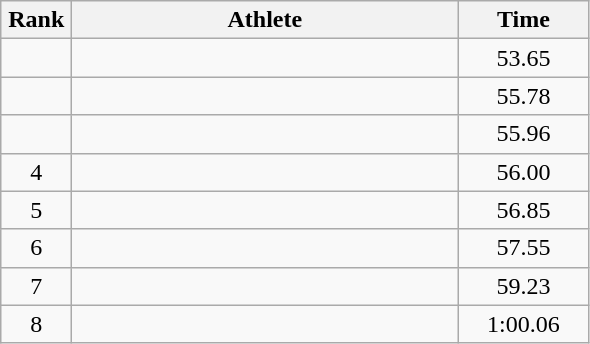<table class=wikitable style="text-align:center">
<tr>
<th width=40>Rank</th>
<th width=250>Athlete</th>
<th width=80>Time</th>
</tr>
<tr>
<td></td>
<td align=left></td>
<td>53.65</td>
</tr>
<tr>
<td></td>
<td align=left></td>
<td>55.78</td>
</tr>
<tr>
<td></td>
<td align=left></td>
<td>55.96</td>
</tr>
<tr>
<td>4</td>
<td align=left></td>
<td>56.00</td>
</tr>
<tr>
<td>5</td>
<td align=left></td>
<td>56.85</td>
</tr>
<tr>
<td>6</td>
<td align=left></td>
<td>57.55</td>
</tr>
<tr>
<td>7</td>
<td align=left></td>
<td>59.23</td>
</tr>
<tr>
<td>8</td>
<td align=left></td>
<td>1:00.06</td>
</tr>
</table>
